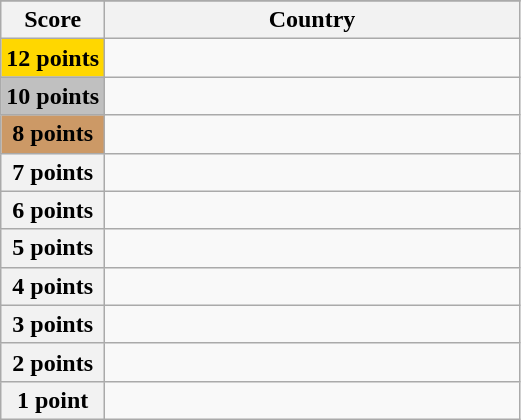<table class="wikitable">
<tr>
</tr>
<tr>
<th scope="col" width="20%">Score</th>
<th scope="col">Country</th>
</tr>
<tr>
<th scope="row" style="background:gold">12 points</th>
<td></td>
</tr>
<tr>
<th scope="row" style="background:silver">10 points</th>
<td></td>
</tr>
<tr>
<th scope="row" style="background:#CC9966">8 points</th>
<td></td>
</tr>
<tr>
<th scope="row">7 points</th>
<td></td>
</tr>
<tr>
<th scope="row">6 points</th>
<td></td>
</tr>
<tr>
<th scope="row">5 points</th>
<td></td>
</tr>
<tr>
<th scope="row">4 points</th>
<td></td>
</tr>
<tr>
<th scope="row">3 points</th>
<td></td>
</tr>
<tr>
<th scope="row">2 points</th>
<td></td>
</tr>
<tr>
<th scope="row">1 point</th>
<td></td>
</tr>
</table>
